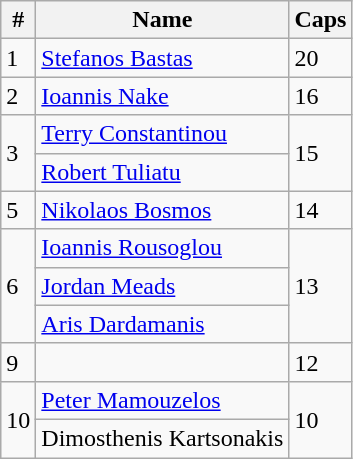<table class="wikitable">
<tr>
<th>#</th>
<th>Name</th>
<th>Caps</th>
</tr>
<tr>
<td>1</td>
<td><a href='#'>Stefanos Bastas</a></td>
<td>20</td>
</tr>
<tr>
<td>2</td>
<td><a href='#'>Ioannis Nake</a></td>
<td>16</td>
</tr>
<tr>
<td rowspan="2">3</td>
<td><a href='#'>Terry Constantinou</a></td>
<td rowspan="2">15</td>
</tr>
<tr>
<td><a href='#'>Robert Tuliatu</a></td>
</tr>
<tr>
<td>5</td>
<td><a href='#'>Nikolaos Bosmos</a></td>
<td>14</td>
</tr>
<tr>
<td rowspan="3">6</td>
<td><a href='#'>Ioannis Rousoglou</a></td>
<td rowspan="3">13</td>
</tr>
<tr>
<td><a href='#'>Jordan Meads</a></td>
</tr>
<tr>
<td><a href='#'>Aris Dardamanis</a></td>
</tr>
<tr>
<td>9</td>
<td></td>
<td>12</td>
</tr>
<tr>
<td rowspan="2">10</td>
<td><a href='#'>Peter Mamouzelos</a></td>
<td rowspan="2">10</td>
</tr>
<tr>
<td>Dimosthenis Kartsonakis</td>
</tr>
</table>
